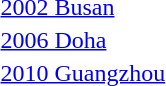<table>
<tr>
<td><a href='#'>2002 Busan</a></td>
<td></td>
<td></td>
<td></td>
</tr>
<tr>
<td><a href='#'>2006 Doha</a></td>
<td></td>
<td></td>
<td></td>
</tr>
<tr>
<td><a href='#'>2010 Guangzhou</a></td>
<td></td>
<td></td>
<td></td>
</tr>
</table>
